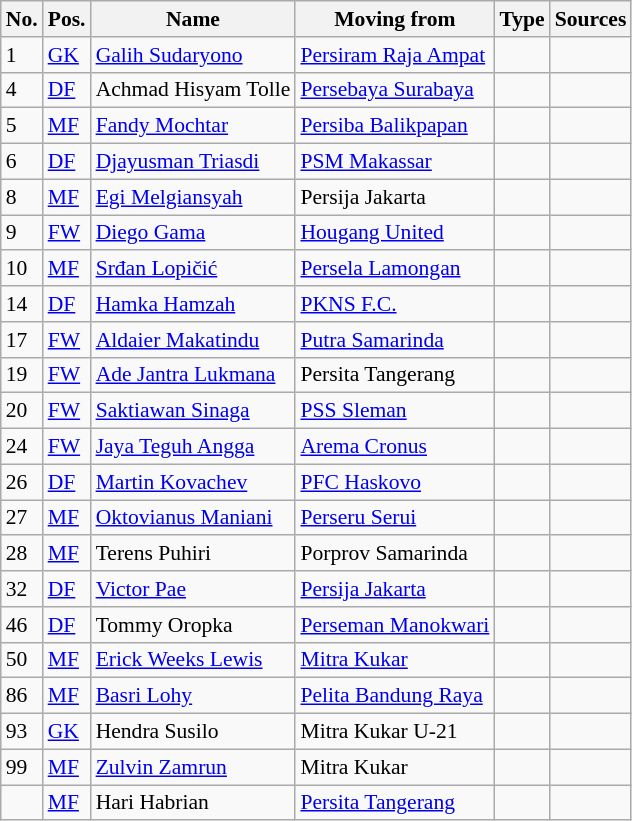<table class="wikitable" Style="font-size:90%">
<tr>
<th>No.</th>
<th>Pos.</th>
<th>Name</th>
<th>Moving from</th>
<th>Type</th>
<th>Sources</th>
</tr>
<tr>
<td>1</td>
<td><a href='#'>GK</a></td>
<td> <a href='#'>Galih Sudaryono</a></td>
<td><a href='#'>Persiram Raja Ampat</a></td>
<td></td>
<td></td>
</tr>
<tr>
<td>4</td>
<td><a href='#'>DF</a></td>
<td> Achmad Hisyam Tolle</td>
<td><a href='#'>Persebaya Surabaya</a></td>
<td></td>
<td></td>
</tr>
<tr>
<td>5</td>
<td><a href='#'>MF</a></td>
<td> <a href='#'>Fandy Mochtar</a></td>
<td><a href='#'>Persiba Balikpapan</a></td>
<td></td>
<td></td>
</tr>
<tr>
<td>6</td>
<td><a href='#'>DF</a></td>
<td> <a href='#'>Djayusman Triasdi</a></td>
<td><a href='#'>PSM Makassar</a></td>
<td></td>
<td></td>
</tr>
<tr>
<td>8</td>
<td><a href='#'>MF</a></td>
<td> <a href='#'>Egi Melgiansyah</a></td>
<td>Persija Jakarta</td>
<td></td>
<td></td>
</tr>
<tr>
<td>9</td>
<td><a href='#'>FW</a></td>
<td> <a href='#'>Diego Gama</a></td>
<td> <a href='#'>Hougang United</a></td>
<td></td>
<td></td>
</tr>
<tr>
<td>10</td>
<td><a href='#'>MF</a></td>
<td> <a href='#'>Srđan Lopičić</a></td>
<td><a href='#'>Persela Lamongan</a></td>
<td></td>
<td></td>
</tr>
<tr>
<td>14</td>
<td><a href='#'>DF</a></td>
<td> <a href='#'>Hamka Hamzah</a></td>
<td> <a href='#'>PKNS F.C.</a></td>
<td></td>
<td></td>
</tr>
<tr>
<td>17</td>
<td><a href='#'>FW</a></td>
<td> <a href='#'>Aldaier Makatindu</a></td>
<td><a href='#'>Putra Samarinda</a></td>
<td></td>
<td></td>
</tr>
<tr>
<td>19</td>
<td><a href='#'>FW</a></td>
<td> <a href='#'>Ade Jantra Lukmana</a></td>
<td>Persita Tangerang</td>
<td></td>
<td></td>
</tr>
<tr>
<td>20</td>
<td><a href='#'>FW</a></td>
<td> <a href='#'>Saktiawan Sinaga</a></td>
<td><a href='#'>PSS Sleman</a></td>
<td></td>
<td></td>
</tr>
<tr>
<td>24</td>
<td><a href='#'>FW</a></td>
<td> <a href='#'>Jaya Teguh Angga</a></td>
<td><a href='#'>Arema Cronus</a></td>
<td></td>
<td></td>
</tr>
<tr>
<td>26</td>
<td><a href='#'>DF</a></td>
<td> <a href='#'>Martin Kovachev</a></td>
<td> <a href='#'>PFC Haskovo</a></td>
<td></td>
<td></td>
</tr>
<tr>
<td>27</td>
<td><a href='#'>MF</a></td>
<td> <a href='#'>Oktovianus Maniani</a></td>
<td><a href='#'>Perseru Serui</a></td>
<td></td>
<td></td>
</tr>
<tr>
<td>28</td>
<td><a href='#'>MF</a></td>
<td> Terens Puhiri</td>
<td>Porprov Samarinda</td>
<td></td>
<td></td>
</tr>
<tr>
<td>32</td>
<td><a href='#'>DF</a></td>
<td> <a href='#'>Victor Pae</a></td>
<td><a href='#'>Persija Jakarta</a></td>
<td></td>
<td></td>
</tr>
<tr>
<td>46</td>
<td><a href='#'>DF</a></td>
<td> Tommy Oropka</td>
<td><a href='#'>Perseman Manokwari</a></td>
<td></td>
<td></td>
</tr>
<tr>
<td>50</td>
<td><a href='#'>MF</a></td>
<td> <a href='#'>Erick Weeks Lewis</a></td>
<td><a href='#'>Mitra Kukar</a></td>
<td></td>
<td></td>
</tr>
<tr>
<td>86</td>
<td><a href='#'>MF</a></td>
<td> <a href='#'>Basri Lohy</a></td>
<td><a href='#'>Pelita Bandung Raya</a></td>
<td></td>
<td></td>
</tr>
<tr>
<td>93</td>
<td><a href='#'>GK</a></td>
<td> Hendra Susilo</td>
<td>Mitra Kukar U-21</td>
<td></td>
<td></td>
</tr>
<tr>
<td>99</td>
<td><a href='#'>MF</a></td>
<td> <a href='#'>Zulvin Zamrun</a></td>
<td>Mitra Kukar</td>
<td></td>
<td></td>
</tr>
<tr>
<td></td>
<td><a href='#'>MF</a></td>
<td> Hari Habrian</td>
<td><a href='#'>Persita Tangerang</a></td>
<td></td>
<td></td>
</tr>
</table>
